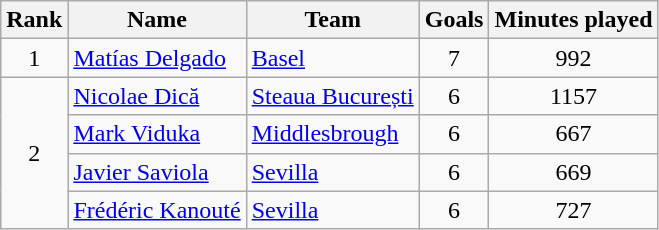<table class="wikitable" style="text-align:center">
<tr>
<th>Rank</th>
<th>Name</th>
<th>Team</th>
<th>Goals</th>
<th>Minutes played</th>
</tr>
<tr>
<td>1</td>
<td align="left"> <a href='#'>Matías Delgado</a></td>
<td align="left"> <a href='#'>Basel</a></td>
<td>7</td>
<td>992</td>
</tr>
<tr>
<td rowspan="4">2</td>
<td align="left"> <a href='#'>Nicolae Dică</a></td>
<td align="left"> <a href='#'>Steaua București</a></td>
<td>6</td>
<td>1157</td>
</tr>
<tr>
<td align="left"> <a href='#'>Mark Viduka</a></td>
<td align="left"> <a href='#'>Middlesbrough</a></td>
<td>6</td>
<td>667</td>
</tr>
<tr>
<td align="left"> <a href='#'>Javier Saviola</a></td>
<td align="left"> <a href='#'>Sevilla</a></td>
<td>6</td>
<td>669</td>
</tr>
<tr>
<td align="left"> <a href='#'>Frédéric Kanouté</a></td>
<td align="left"> <a href='#'>Sevilla</a></td>
<td>6</td>
<td>727</td>
</tr>
</table>
